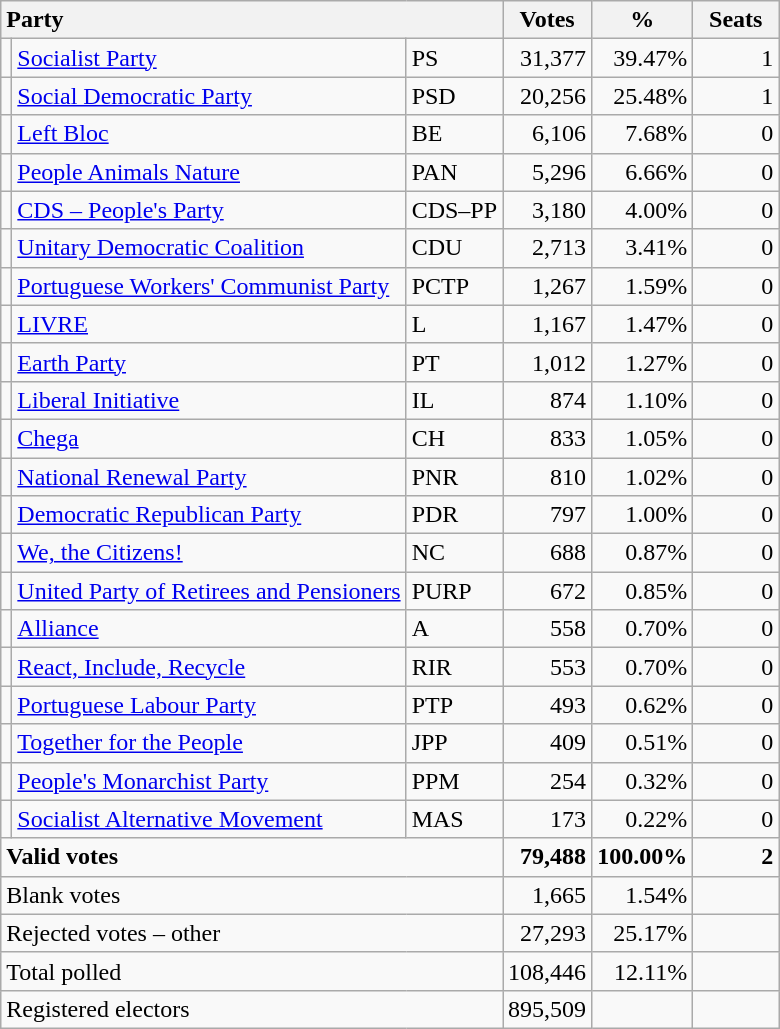<table class="wikitable" border="1" style="text-align:right;">
<tr>
<th style="text-align:left;" colspan=3>Party</th>
<th align=center width="50">Votes</th>
<th align=center width="50">%</th>
<th align=center width="50">Seats</th>
</tr>
<tr>
<td></td>
<td align=left><a href='#'>Socialist Party</a></td>
<td align=left>PS</td>
<td>31,377</td>
<td>39.47%</td>
<td>1</td>
</tr>
<tr>
<td></td>
<td align=left><a href='#'>Social Democratic Party</a></td>
<td align=left>PSD</td>
<td>20,256</td>
<td>25.48%</td>
<td>1</td>
</tr>
<tr>
<td></td>
<td align=left><a href='#'>Left Bloc</a></td>
<td align=left>BE</td>
<td>6,106</td>
<td>7.68%</td>
<td>0</td>
</tr>
<tr>
<td></td>
<td align=left><a href='#'>People Animals Nature</a></td>
<td align=left>PAN</td>
<td>5,296</td>
<td>6.66%</td>
<td>0</td>
</tr>
<tr>
<td></td>
<td align=left><a href='#'>CDS – People's Party</a></td>
<td align=left style="white-space: nowrap;">CDS–PP</td>
<td>3,180</td>
<td>4.00%</td>
<td>0</td>
</tr>
<tr>
<td></td>
<td align=left style="white-space: nowrap;"><a href='#'>Unitary Democratic Coalition</a></td>
<td align=left>CDU</td>
<td>2,713</td>
<td>3.41%</td>
<td>0</td>
</tr>
<tr>
<td></td>
<td align=left><a href='#'>Portuguese Workers' Communist Party</a></td>
<td align=left>PCTP</td>
<td>1,267</td>
<td>1.59%</td>
<td>0</td>
</tr>
<tr>
<td></td>
<td align=left><a href='#'>LIVRE</a></td>
<td align=left>L</td>
<td>1,167</td>
<td>1.47%</td>
<td>0</td>
</tr>
<tr>
<td></td>
<td align=left><a href='#'>Earth Party</a></td>
<td align=left>PT</td>
<td>1,012</td>
<td>1.27%</td>
<td>0</td>
</tr>
<tr>
<td></td>
<td align=left><a href='#'>Liberal Initiative</a></td>
<td align=left>IL</td>
<td>874</td>
<td>1.10%</td>
<td>0</td>
</tr>
<tr>
<td></td>
<td align=left><a href='#'>Chega</a></td>
<td align=left>CH</td>
<td>833</td>
<td>1.05%</td>
<td>0</td>
</tr>
<tr>
<td></td>
<td align=left><a href='#'>National Renewal Party</a></td>
<td align=left>PNR</td>
<td>810</td>
<td>1.02%</td>
<td>0</td>
</tr>
<tr>
<td></td>
<td align=left><a href='#'>Democratic Republican Party</a></td>
<td align=left>PDR</td>
<td>797</td>
<td>1.00%</td>
<td>0</td>
</tr>
<tr>
<td></td>
<td align=left><a href='#'>We, the Citizens!</a></td>
<td align=left>NC</td>
<td>688</td>
<td>0.87%</td>
<td>0</td>
</tr>
<tr>
<td></td>
<td align=left><a href='#'>United Party of Retirees and Pensioners</a></td>
<td align=left>PURP</td>
<td>672</td>
<td>0.85%</td>
<td>0</td>
</tr>
<tr>
<td></td>
<td align=left><a href='#'>Alliance</a></td>
<td align=left>A</td>
<td>558</td>
<td>0.70%</td>
<td>0</td>
</tr>
<tr>
<td></td>
<td align=left><a href='#'>React, Include, Recycle</a></td>
<td align=left>RIR</td>
<td>553</td>
<td>0.70%</td>
<td>0</td>
</tr>
<tr>
<td></td>
<td align=left><a href='#'>Portuguese Labour Party</a></td>
<td align=left>PTP</td>
<td>493</td>
<td>0.62%</td>
<td>0</td>
</tr>
<tr>
<td></td>
<td align=left><a href='#'>Together for the People</a></td>
<td align=left>JPP</td>
<td>409</td>
<td>0.51%</td>
<td>0</td>
</tr>
<tr>
<td></td>
<td align=left><a href='#'>People's Monarchist Party</a></td>
<td align=left>PPM</td>
<td>254</td>
<td>0.32%</td>
<td>0</td>
</tr>
<tr>
<td></td>
<td align=left><a href='#'>Socialist Alternative Movement</a></td>
<td align=left>MAS</td>
<td>173</td>
<td>0.22%</td>
<td>0</td>
</tr>
<tr style="font-weight:bold">
<td align=left colspan=3>Valid votes</td>
<td>79,488</td>
<td>100.00%</td>
<td>2</td>
</tr>
<tr>
<td align=left colspan=3>Blank votes</td>
<td>1,665</td>
<td>1.54%</td>
<td></td>
</tr>
<tr>
<td align=left colspan=3>Rejected votes – other</td>
<td>27,293</td>
<td>25.17%</td>
<td></td>
</tr>
<tr>
<td align=left colspan=3>Total polled</td>
<td>108,446</td>
<td>12.11%</td>
<td></td>
</tr>
<tr>
<td align=left colspan=3>Registered electors</td>
<td>895,509</td>
<td></td>
<td></td>
</tr>
</table>
